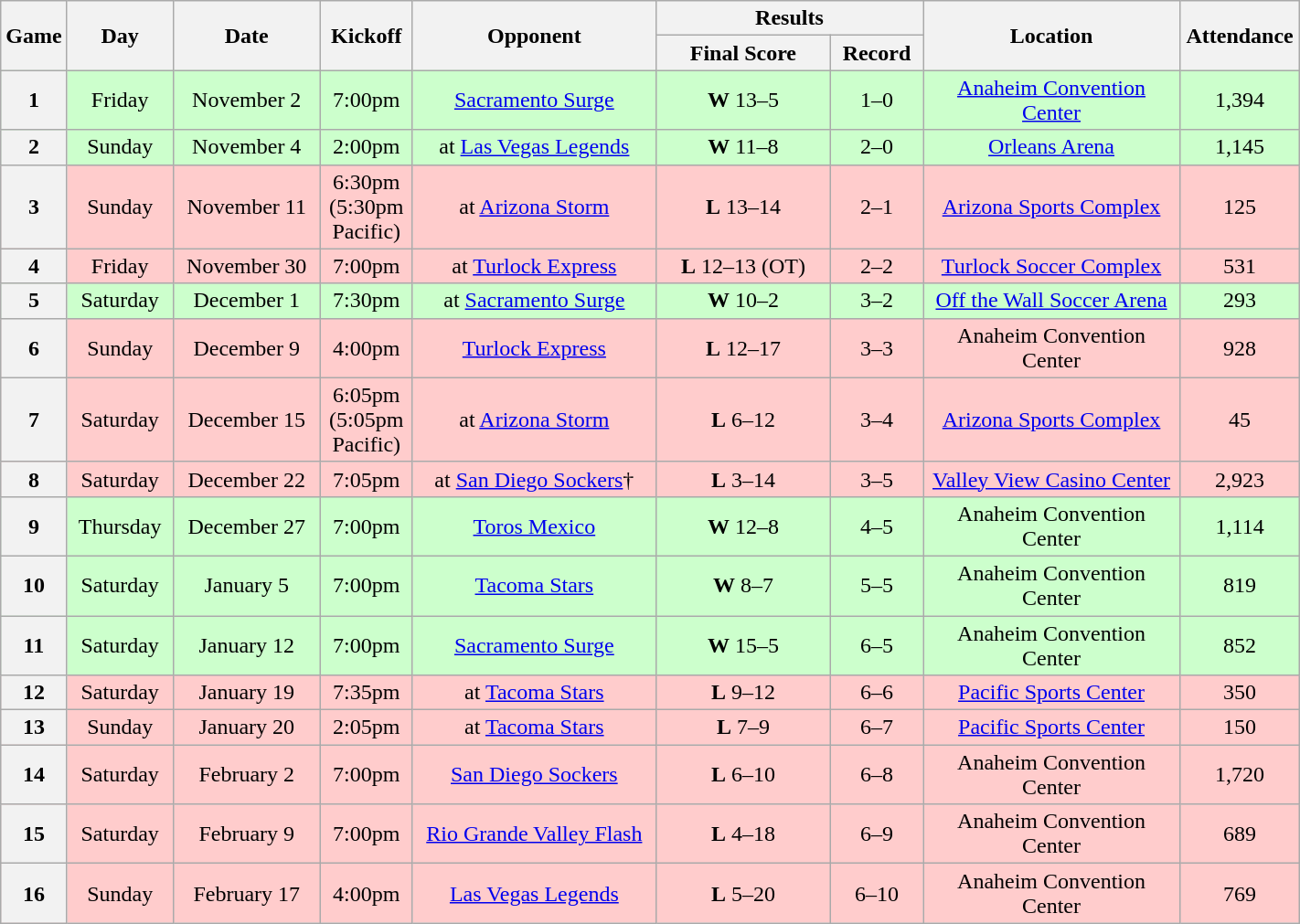<table class="wikitable">
<tr>
<th rowspan="2" width="40">Game</th>
<th rowspan="2" width="70">Day</th>
<th rowspan="2" width="100">Date</th>
<th rowspan="2" width="60">Kickoff</th>
<th rowspan="2" width="170">Opponent</th>
<th colspan="2" width="180">Results</th>
<th rowspan="2" width="180">Location</th>
<th rowspan="2" width="80">Attendance</th>
</tr>
<tr>
<th width="120">Final Score</th>
<th width="60">Record</th>
</tr>
<tr align="center" bgcolor="#CCFFCC">
<th>1</th>
<td>Friday</td>
<td>November 2</td>
<td>7:00pm</td>
<td><a href='#'>Sacramento Surge</a></td>
<td><strong>W</strong> 13–5</td>
<td>1–0</td>
<td><a href='#'>Anaheim Convention Center</a></td>
<td>1,394</td>
</tr>
<tr align="center" bgcolor="#CCFFCC">
<th>2</th>
<td>Sunday</td>
<td>November 4</td>
<td>2:00pm</td>
<td>at <a href='#'>Las Vegas Legends</a></td>
<td><strong>W</strong> 11–8</td>
<td>2–0</td>
<td><a href='#'>Orleans Arena</a></td>
<td>1,145</td>
</tr>
<tr align="center" bgcolor="#FFCCCC">
<th>3</th>
<td>Sunday</td>
<td>November 11</td>
<td>6:30pm<br>(5:30pm Pacific)</td>
<td>at <a href='#'>Arizona Storm</a></td>
<td><strong>L</strong> 13–14</td>
<td>2–1</td>
<td><a href='#'>Arizona Sports Complex</a></td>
<td>125</td>
</tr>
<tr align="center" bgcolor="#FFCCCC">
<th>4</th>
<td>Friday</td>
<td>November 30</td>
<td>7:00pm</td>
<td>at <a href='#'>Turlock Express</a></td>
<td><strong>L</strong> 12–13 (OT)</td>
<td>2–2</td>
<td><a href='#'>Turlock Soccer Complex</a></td>
<td>531</td>
</tr>
<tr align="center" bgcolor="#CCFFCC">
<th>5</th>
<td>Saturday</td>
<td>December 1</td>
<td>7:30pm</td>
<td>at <a href='#'>Sacramento Surge</a></td>
<td><strong>W</strong> 10–2</td>
<td>3–2</td>
<td><a href='#'>Off the Wall Soccer Arena</a></td>
<td>293</td>
</tr>
<tr align="center" bgcolor="#FFCCCC">
<th>6</th>
<td>Sunday</td>
<td>December 9</td>
<td>4:00pm</td>
<td><a href='#'>Turlock Express</a></td>
<td><strong>L</strong> 12–17</td>
<td>3–3</td>
<td>Anaheim Convention Center</td>
<td>928</td>
</tr>
<tr align="center" bgcolor="#FFCCCC">
<th>7</th>
<td>Saturday</td>
<td>December 15</td>
<td>6:05pm<br>(5:05pm Pacific)</td>
<td>at <a href='#'>Arizona Storm</a></td>
<td><strong>L</strong> 6–12</td>
<td>3–4</td>
<td><a href='#'>Arizona Sports Complex</a></td>
<td>45</td>
</tr>
<tr align="center" bgcolor="#FFCCCC">
<th>8</th>
<td>Saturday</td>
<td>December 22</td>
<td>7:05pm</td>
<td>at <a href='#'>San Diego Sockers</a>†</td>
<td><strong>L</strong> 3–14</td>
<td>3–5</td>
<td><a href='#'>Valley View Casino Center</a></td>
<td>2,923</td>
</tr>
<tr align="center" bgcolor="#CCFFCC">
<th>9</th>
<td>Thursday</td>
<td>December 27</td>
<td>7:00pm</td>
<td><a href='#'>Toros Mexico</a></td>
<td><strong>W</strong> 12–8</td>
<td>4–5</td>
<td>Anaheim Convention Center</td>
<td>1,114</td>
</tr>
<tr align="center" bgcolor="#CCFFCC">
<th>10</th>
<td>Saturday</td>
<td>January 5</td>
<td>7:00pm</td>
<td><a href='#'>Tacoma Stars</a></td>
<td><strong>W</strong> 8–7</td>
<td>5–5</td>
<td>Anaheim Convention Center</td>
<td>819</td>
</tr>
<tr align="center" bgcolor="#CCFFCC">
<th>11</th>
<td>Saturday</td>
<td>January 12</td>
<td>7:00pm</td>
<td><a href='#'>Sacramento Surge</a></td>
<td><strong>W</strong> 15–5</td>
<td>6–5</td>
<td>Anaheim Convention Center</td>
<td>852</td>
</tr>
<tr align="center" bgcolor="#FFCCCC">
<th>12</th>
<td>Saturday</td>
<td>January 19</td>
<td>7:35pm</td>
<td>at <a href='#'>Tacoma Stars</a></td>
<td><strong>L</strong> 9–12</td>
<td>6–6</td>
<td><a href='#'>Pacific Sports Center</a></td>
<td>350</td>
</tr>
<tr align="center" bgcolor="#FFCCCC">
<th>13</th>
<td>Sunday</td>
<td>January 20</td>
<td>2:05pm</td>
<td>at <a href='#'>Tacoma Stars</a></td>
<td><strong>L</strong> 7–9</td>
<td>6–7</td>
<td><a href='#'>Pacific Sports Center</a></td>
<td>150</td>
</tr>
<tr align="center" bgcolor="#FFCCCC">
<th>14</th>
<td>Saturday</td>
<td>February 2</td>
<td>7:00pm</td>
<td><a href='#'>San Diego Sockers</a></td>
<td><strong>L</strong> 6–10</td>
<td>6–8</td>
<td>Anaheim Convention Center</td>
<td>1,720</td>
</tr>
<tr align="center" bgcolor="#FFCCCC">
<th>15</th>
<td>Saturday</td>
<td>February 9</td>
<td>7:00pm</td>
<td><a href='#'>Rio Grande Valley Flash</a></td>
<td><strong>L</strong> 4–18</td>
<td>6–9</td>
<td>Anaheim Convention Center</td>
<td>689</td>
</tr>
<tr align="center" bgcolor="#FFCCCC">
<th>16</th>
<td>Sunday</td>
<td>February 17</td>
<td>4:00pm</td>
<td><a href='#'>Las Vegas Legends</a></td>
<td><strong>L</strong> 5–20</td>
<td>6–10</td>
<td>Anaheim Convention Center</td>
<td>769</td>
</tr>
</table>
